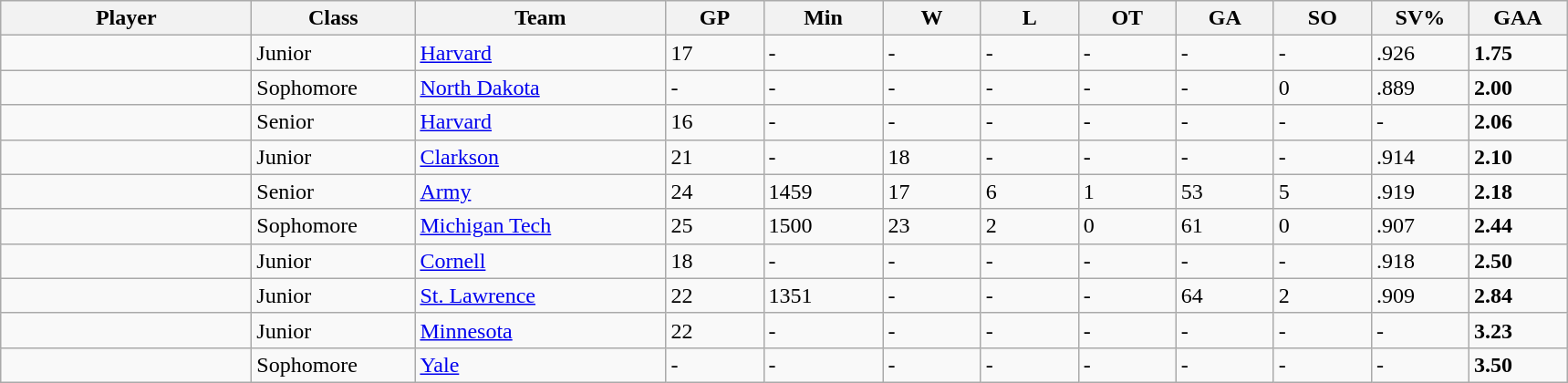<table class="wikitable sortable">
<tr>
<th style="width: 11em;">Player</th>
<th style="width: 7em;">Class</th>
<th style="width: 11em;">Team</th>
<th style="width: 4em;">GP</th>
<th style="width: 5em;">Min</th>
<th style="width: 4em;">W</th>
<th style="width: 4em;">L</th>
<th style="width: 4em;">OT</th>
<th style="width: 4em;">GA</th>
<th style="width: 4em;">SO</th>
<th style="width: 4em;">SV%</th>
<th style="width: 4em;">GAA</th>
</tr>
<tr>
<td></td>
<td>Junior</td>
<td><a href='#'>Harvard</a></td>
<td>17</td>
<td>-</td>
<td>-</td>
<td>-</td>
<td>-</td>
<td>-</td>
<td>-</td>
<td>.926</td>
<td><strong>1.75</strong></td>
</tr>
<tr>
<td></td>
<td>Sophomore</td>
<td><a href='#'>North Dakota</a></td>
<td>-</td>
<td>-</td>
<td>-</td>
<td>-</td>
<td>-</td>
<td>-</td>
<td>0</td>
<td>.889</td>
<td><strong>2.00</strong></td>
</tr>
<tr>
<td></td>
<td>Senior</td>
<td><a href='#'>Harvard</a></td>
<td>16</td>
<td>-</td>
<td>-</td>
<td>-</td>
<td>-</td>
<td>-</td>
<td>-</td>
<td>-</td>
<td><strong>2.06</strong></td>
</tr>
<tr>
<td></td>
<td>Junior</td>
<td><a href='#'>Clarkson</a></td>
<td>21</td>
<td>-</td>
<td>18</td>
<td>-</td>
<td>-</td>
<td>-</td>
<td>-</td>
<td>.914</td>
<td><strong>2.10</strong></td>
</tr>
<tr>
<td></td>
<td>Senior</td>
<td><a href='#'>Army</a></td>
<td>24</td>
<td>1459</td>
<td>17</td>
<td>6</td>
<td>1</td>
<td>53</td>
<td>5</td>
<td>.919</td>
<td><strong>2.18</strong></td>
</tr>
<tr>
<td></td>
<td>Sophomore</td>
<td><a href='#'>Michigan Tech</a></td>
<td>25</td>
<td>1500</td>
<td>23</td>
<td>2</td>
<td>0</td>
<td>61</td>
<td>0</td>
<td>.907</td>
<td><strong>2.44</strong></td>
</tr>
<tr>
<td></td>
<td>Junior</td>
<td><a href='#'>Cornell</a></td>
<td>18</td>
<td>-</td>
<td>-</td>
<td>-</td>
<td>-</td>
<td>-</td>
<td>-</td>
<td>.918</td>
<td><strong>2.50</strong></td>
</tr>
<tr>
<td></td>
<td>Junior</td>
<td><a href='#'>St. Lawrence</a></td>
<td>22</td>
<td>1351</td>
<td>-</td>
<td>-</td>
<td>-</td>
<td>64</td>
<td>2</td>
<td>.909</td>
<td><strong>2.84</strong></td>
</tr>
<tr>
<td></td>
<td>Junior</td>
<td><a href='#'>Minnesota</a></td>
<td>22</td>
<td>-</td>
<td>-</td>
<td>-</td>
<td>-</td>
<td>-</td>
<td>-</td>
<td>-</td>
<td><strong>3.23</strong></td>
</tr>
<tr>
<td></td>
<td>Sophomore</td>
<td><a href='#'>Yale</a></td>
<td>-</td>
<td>-</td>
<td>-</td>
<td>-</td>
<td>-</td>
<td>-</td>
<td>-</td>
<td>-</td>
<td><strong>3.50</strong></td>
</tr>
</table>
